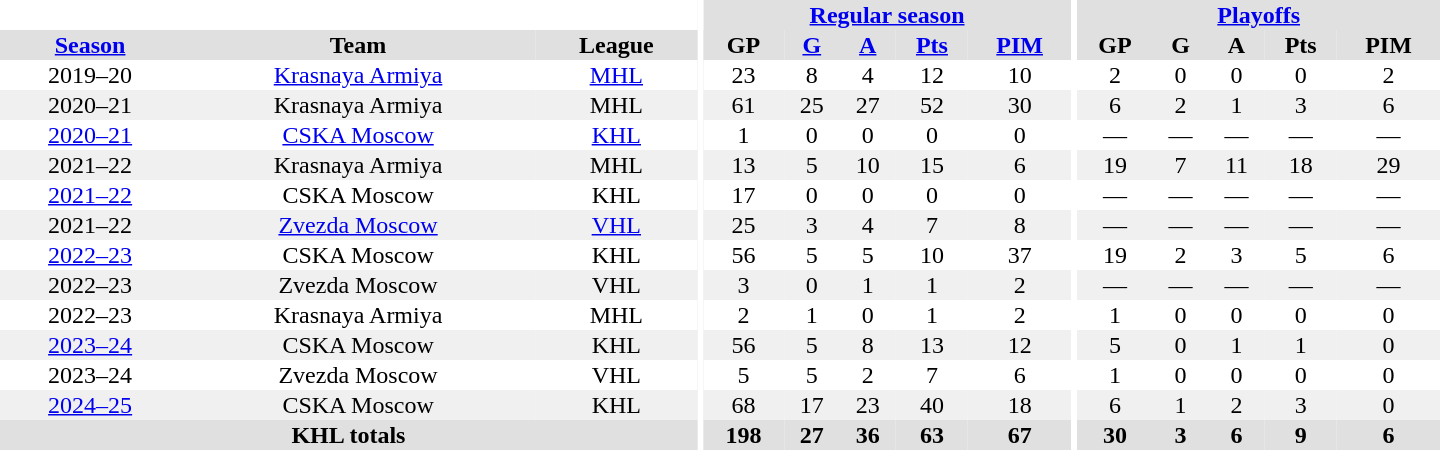<table border="0" cellpadding="1" cellspacing="0" style="text-align:center; width:60em">
<tr bgcolor="#e0e0e0">
<th colspan="3" bgcolor="#ffffff"></th>
<th rowspan="99" bgcolor="#ffffff"></th>
<th colspan="5"><a href='#'>Regular season</a></th>
<th rowspan="99" bgcolor="#ffffff"></th>
<th colspan="5"><a href='#'>Playoffs</a></th>
</tr>
<tr bgcolor="#e0e0e0">
<th><a href='#'>Season</a></th>
<th>Team</th>
<th>League</th>
<th>GP</th>
<th><a href='#'>G</a></th>
<th><a href='#'>A</a></th>
<th><a href='#'>Pts</a></th>
<th><a href='#'>PIM</a></th>
<th>GP</th>
<th>G</th>
<th>A</th>
<th>Pts</th>
<th>PIM</th>
</tr>
<tr>
<td>2019–20</td>
<td><a href='#'>Krasnaya Armiya</a></td>
<td><a href='#'>MHL</a></td>
<td>23</td>
<td>8</td>
<td>4</td>
<td>12</td>
<td>10</td>
<td>2</td>
<td>0</td>
<td>0</td>
<td>0</td>
<td>2</td>
</tr>
<tr bgcolor="#f0f0f0">
<td>2020–21</td>
<td>Krasnaya Armiya</td>
<td>MHL</td>
<td>61</td>
<td>25</td>
<td>27</td>
<td>52</td>
<td>30</td>
<td>6</td>
<td>2</td>
<td>1</td>
<td>3</td>
<td>6</td>
</tr>
<tr>
<td><a href='#'>2020–21</a></td>
<td><a href='#'>CSKA Moscow</a></td>
<td><a href='#'>KHL</a></td>
<td>1</td>
<td>0</td>
<td>0</td>
<td>0</td>
<td>0</td>
<td>—</td>
<td>—</td>
<td>—</td>
<td>—</td>
<td>—</td>
</tr>
<tr bgcolor="#f0f0f0">
<td>2021–22</td>
<td>Krasnaya Armiya</td>
<td>MHL</td>
<td>13</td>
<td>5</td>
<td>10</td>
<td>15</td>
<td>6</td>
<td>19</td>
<td>7</td>
<td>11</td>
<td>18</td>
<td>29</td>
</tr>
<tr>
<td><a href='#'>2021–22</a></td>
<td>CSKA Moscow</td>
<td>KHL</td>
<td>17</td>
<td>0</td>
<td>0</td>
<td>0</td>
<td>0</td>
<td>—</td>
<td>—</td>
<td>—</td>
<td>—</td>
<td>—</td>
</tr>
<tr bgcolor="#f0f0f0">
<td>2021–22</td>
<td><a href='#'>Zvezda Moscow</a></td>
<td><a href='#'>VHL</a></td>
<td>25</td>
<td>3</td>
<td>4</td>
<td>7</td>
<td>8</td>
<td>—</td>
<td>—</td>
<td>—</td>
<td>—</td>
<td>—</td>
</tr>
<tr>
<td><a href='#'>2022–23</a></td>
<td>CSKA Moscow</td>
<td>KHL</td>
<td>56</td>
<td>5</td>
<td>5</td>
<td>10</td>
<td>37</td>
<td>19</td>
<td>2</td>
<td>3</td>
<td>5</td>
<td>6</td>
</tr>
<tr bgcolor="#f0f0f0">
<td>2022–23</td>
<td>Zvezda Moscow</td>
<td>VHL</td>
<td>3</td>
<td>0</td>
<td>1</td>
<td>1</td>
<td>2</td>
<td>—</td>
<td>—</td>
<td>—</td>
<td>—</td>
<td>—</td>
</tr>
<tr>
<td>2022–23</td>
<td>Krasnaya Armiya</td>
<td>MHL</td>
<td>2</td>
<td>1</td>
<td>0</td>
<td>1</td>
<td>2</td>
<td>1</td>
<td>0</td>
<td>0</td>
<td>0</td>
<td>0</td>
</tr>
<tr bgcolor="#f0f0f0">
<td><a href='#'>2023–24</a></td>
<td>CSKA Moscow</td>
<td>KHL</td>
<td>56</td>
<td>5</td>
<td>8</td>
<td>13</td>
<td>12</td>
<td>5</td>
<td>0</td>
<td>1</td>
<td>1</td>
<td>0</td>
</tr>
<tr>
<td>2023–24</td>
<td>Zvezda Moscow</td>
<td>VHL</td>
<td>5</td>
<td>5</td>
<td>2</td>
<td>7</td>
<td>6</td>
<td>1</td>
<td>0</td>
<td>0</td>
<td>0</td>
<td>0</td>
</tr>
<tr bgcolor="#f0f0f0">
<td><a href='#'>2024–25</a></td>
<td>CSKA Moscow</td>
<td>KHL</td>
<td>68</td>
<td>17</td>
<td>23</td>
<td>40</td>
<td>18</td>
<td>6</td>
<td>1</td>
<td>2</td>
<td>3</td>
<td>0</td>
</tr>
<tr bgcolor="#e0e0e0">
<th colspan="3">KHL totals</th>
<th>198</th>
<th>27</th>
<th>36</th>
<th>63</th>
<th>67</th>
<th>30</th>
<th>3</th>
<th>6</th>
<th>9</th>
<th>6</th>
</tr>
</table>
